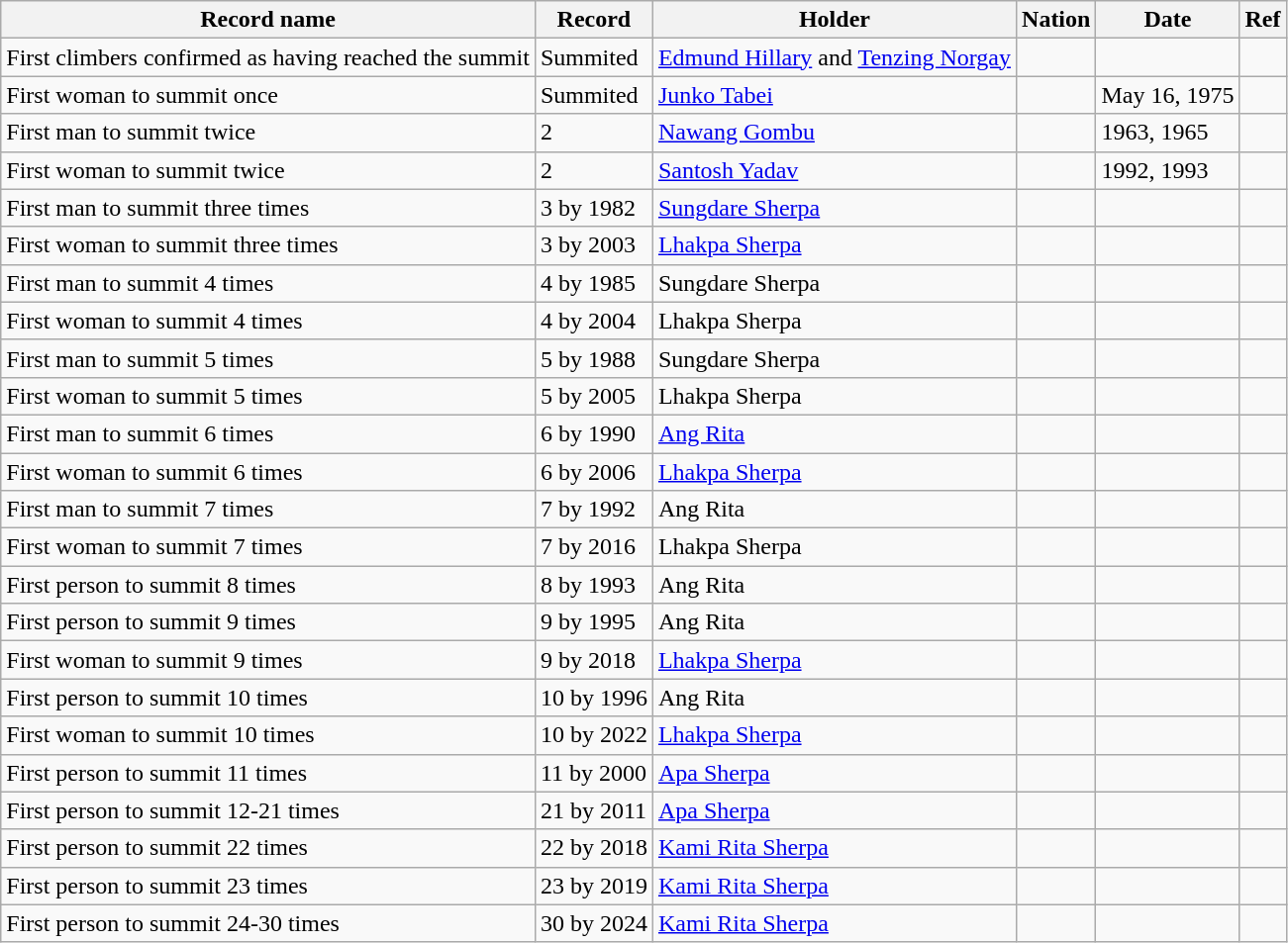<table class="wikitable sortable">
<tr>
<th>Record name</th>
<th>Record</th>
<th>Holder</th>
<th>Nation</th>
<th>Date</th>
<th>Ref</th>
</tr>
<tr>
<td>First climbers confirmed as having reached the summit</td>
<td>Summited</td>
<td><a href='#'>Edmund Hillary</a> and <a href='#'>Tenzing Norgay</a></td>
<td><br></td>
<td></td>
<td></td>
</tr>
<tr>
<td>First woman to summit once</td>
<td>Summited</td>
<td><a href='#'>Junko Tabei</a></td>
<td></td>
<td>May 16, 1975</td>
<td></td>
</tr>
<tr>
<td>First man to summit twice</td>
<td>2</td>
<td><a href='#'>Nawang Gombu</a></td>
<td></td>
<td>1963, 1965</td>
<td></td>
</tr>
<tr>
<td>First woman to summit twice</td>
<td>2</td>
<td><a href='#'>Santosh Yadav</a></td>
<td></td>
<td>1992, 1993</td>
<td></td>
</tr>
<tr>
<td>First man to summit three times</td>
<td>3 by 1982</td>
<td><a href='#'>Sungdare Sherpa</a></td>
<td></td>
<td></td>
<td></td>
</tr>
<tr>
<td>First woman to summit three times</td>
<td>3 by 2003</td>
<td><a href='#'>Lhakpa Sherpa</a></td>
<td></td>
<td></td>
<td></td>
</tr>
<tr>
<td>First man to summit 4 times</td>
<td>4 by 1985</td>
<td>Sungdare Sherpa</td>
<td></td>
<td></td>
<td></td>
</tr>
<tr>
<td>First woman to summit 4 times</td>
<td>4 by 2004</td>
<td>Lhakpa Sherpa</td>
<td></td>
<td></td>
<td></td>
</tr>
<tr>
<td>First man to summit 5 times</td>
<td>5 by 1988</td>
<td>Sungdare Sherpa</td>
<td></td>
<td></td>
<td></td>
</tr>
<tr>
<td>First woman to summit 5 times</td>
<td>5 by 2005</td>
<td>Lhakpa Sherpa</td>
<td></td>
<td></td>
<td></td>
</tr>
<tr>
<td>First man to summit 6 times</td>
<td>6 by 1990</td>
<td><a href='#'>Ang Rita</a></td>
<td></td>
<td></td>
<td></td>
</tr>
<tr>
<td>First woman to summit 6 times</td>
<td>6 by 2006</td>
<td><a href='#'>Lhakpa Sherpa</a></td>
<td></td>
<td></td>
<td></td>
</tr>
<tr>
<td>First man to summit 7 times</td>
<td>7 by 1992</td>
<td>Ang Rita</td>
<td></td>
<td></td>
<td></td>
</tr>
<tr>
<td>First woman to summit 7 times</td>
<td>7 by 2016</td>
<td>Lhakpa Sherpa</td>
<td></td>
<td></td>
<td></td>
</tr>
<tr>
<td>First person to summit 8 times</td>
<td>8 by 1993</td>
<td>Ang Rita</td>
<td></td>
<td></td>
<td></td>
</tr>
<tr>
<td>First person to summit 9 times</td>
<td>9 by 1995</td>
<td>Ang Rita</td>
<td></td>
<td></td>
<td></td>
</tr>
<tr>
<td>First woman to summit 9 times</td>
<td>9 by 2018</td>
<td><a href='#'>Lhakpa Sherpa</a></td>
<td></td>
<td></td>
<td></td>
</tr>
<tr>
<td>First person to summit 10 times</td>
<td>10 by 1996</td>
<td>Ang Rita</td>
<td></td>
<td></td>
<td></td>
</tr>
<tr>
<td>First woman to summit 10 times</td>
<td>10 by 2022</td>
<td><a href='#'>Lhakpa Sherpa</a></td>
<td></td>
<td></td>
<td></td>
</tr>
<tr>
<td>First person to summit 11 times</td>
<td>11 by 2000</td>
<td><a href='#'>Apa Sherpa</a></td>
<td></td>
<td></td>
<td></td>
</tr>
<tr>
<td>First person to summit 12-21 times</td>
<td>21 by 2011</td>
<td><a href='#'>Apa Sherpa</a></td>
<td></td>
<td></td>
<td></td>
</tr>
<tr>
<td>First person to summit 22 times</td>
<td>22 by 2018</td>
<td><a href='#'>Kami Rita Sherpa</a></td>
<td></td>
<td></td>
<td></td>
</tr>
<tr>
<td>First person to summit 23 times</td>
<td>23 by 2019</td>
<td><a href='#'>Kami Rita Sherpa</a></td>
<td></td>
<td></td>
<td></td>
</tr>
<tr>
<td>First person to summit 24-30 times</td>
<td>30 by 2024</td>
<td><a href='#'>Kami Rita Sherpa</a></td>
<td></td>
<td></td>
<td></td>
</tr>
</table>
